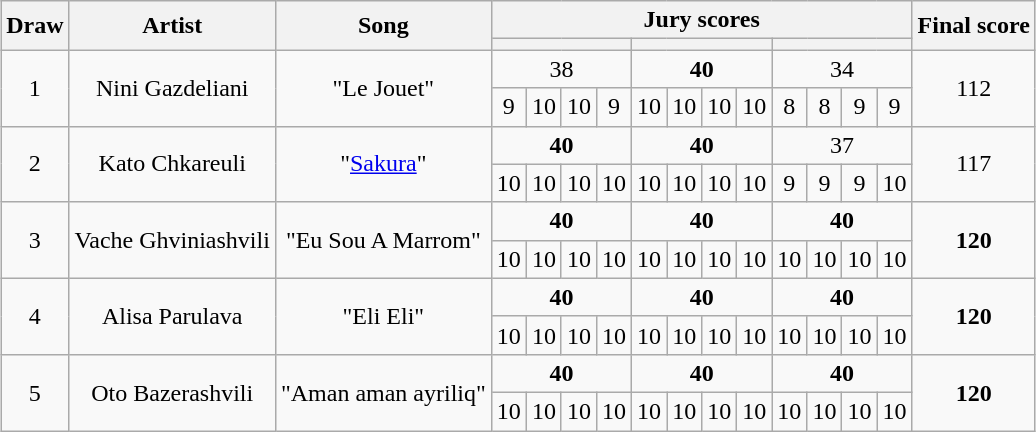<table class="sortable wikitable" style="text-align:center;margin:1em auto 1em auto">
<tr>
<th rowspan="2" scope="col">Draw</th>
<th rowspan="2" scope="col">Artist</th>
<th rowspan="2" scope="col">Song</th>
<th colspan="12" scope="col">Jury scores</th>
<th rowspan="2" scope="col">Final score</th>
</tr>
<tr>
<th colspan="4" class="unsortable" scope="col"><small></small></th>
<th colspan="4" class="unsortable" scope="col"><small></small></th>
<th colspan="4" class="unsortable" scope="col"><small></small></th>
</tr>
<tr>
<td rowspan="2">1</td>
<td rowspan="2">Nini Gazdeliani</td>
<td rowspan="2">"Le Jouet"<br></td>
<td colspan="4">38</td>
<td colspan="4"><strong>40</strong></td>
<td colspan="4">34</td>
<td rowspan="2">112</td>
</tr>
<tr>
<td>9</td>
<td>10</td>
<td>10</td>
<td>9</td>
<td>10</td>
<td>10</td>
<td>10</td>
<td>10</td>
<td>8</td>
<td>8</td>
<td>9</td>
<td>9</td>
</tr>
<tr>
<td rowspan="2">2</td>
<td rowspan="2">Kato Chkareuli</td>
<td rowspan="2">"<a href='#'>Sakura</a>"<br></td>
<td colspan="4"><strong>40</strong></td>
<td colspan="4"><strong>40</strong></td>
<td colspan="4">37</td>
<td rowspan="2">117</td>
</tr>
<tr>
<td>10</td>
<td>10</td>
<td>10</td>
<td>10</td>
<td>10</td>
<td>10</td>
<td>10</td>
<td>10</td>
<td>9</td>
<td>9</td>
<td>9</td>
<td>10</td>
</tr>
<tr>
<td rowspan="2">3</td>
<td rowspan="2">Vache Ghviniashvili</td>
<td rowspan="2">"Eu Sou A Marrom"<br></td>
<td colspan="4"><strong>40</strong></td>
<td colspan="4"><strong>40</strong></td>
<td colspan="4"><strong>40</strong></td>
<td rowspan="2"><strong>120</strong></td>
</tr>
<tr>
<td>10</td>
<td>10</td>
<td>10</td>
<td>10</td>
<td>10</td>
<td>10</td>
<td>10</td>
<td>10</td>
<td>10</td>
<td>10</td>
<td>10</td>
<td>10</td>
</tr>
<tr>
<td rowspan="2">4</td>
<td rowspan="2">Alisa Parulava</td>
<td rowspan="2">"Eli Eli"<br></td>
<td colspan="4"><strong>40</strong></td>
<td colspan="4"><strong>40</strong></td>
<td colspan="4"><strong>40</strong></td>
<td rowspan="2"><strong>120</strong></td>
</tr>
<tr>
<td>10</td>
<td>10</td>
<td>10</td>
<td>10</td>
<td>10</td>
<td>10</td>
<td>10</td>
<td>10</td>
<td>10</td>
<td>10</td>
<td>10</td>
<td>10</td>
</tr>
<tr>
<td rowspan="2">5</td>
<td rowspan="2">Oto Bazerashvili</td>
<td rowspan="2">"Aman aman ayriliq"<br></td>
<td colspan="4"><strong>40</strong></td>
<td colspan="4"><strong>40</strong></td>
<td colspan="4"><strong>40</strong></td>
<td rowspan="2"><strong>120</strong></td>
</tr>
<tr>
<td>10</td>
<td>10</td>
<td>10</td>
<td>10</td>
<td>10</td>
<td>10</td>
<td>10</td>
<td>10</td>
<td>10</td>
<td>10</td>
<td>10</td>
<td>10</td>
</tr>
</table>
